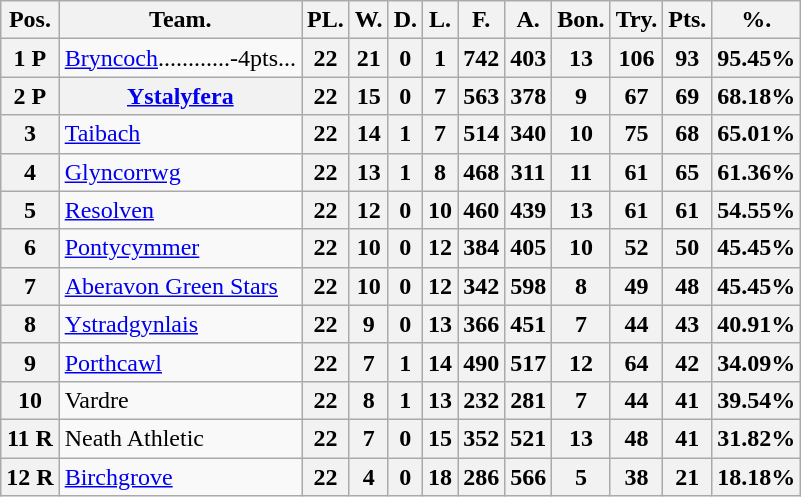<table class="wikitable">
<tr>
<th>Pos.</th>
<th>Team.</th>
<th>PL.</th>
<th>W.</th>
<th>D.</th>
<th>L.</th>
<th>F.</th>
<th>A.</th>
<th>Bon.</th>
<th>Try.</th>
<th>Pts.</th>
<th>%.</th>
</tr>
<tr>
<th>1 P</th>
<td><a href='#'>Bryncoch</a>............-4pts...</td>
<th>22</th>
<th>21</th>
<th>0</th>
<th>1</th>
<th>742</th>
<th>403</th>
<th>13</th>
<th>106</th>
<th>93</th>
<th>95.45%</th>
</tr>
<tr>
<th>2 P</th>
<th><a href='#'>Ystalyfera</a></th>
<th>22</th>
<th>15</th>
<th>0</th>
<th>7</th>
<th>563</th>
<th>378</th>
<th>9</th>
<th>67</th>
<th>69</th>
<th>68.18%</th>
</tr>
<tr>
<th>3</th>
<td><a href='#'>Taibach</a></td>
<th>22</th>
<th>14</th>
<th>1</th>
<th>7</th>
<th>514</th>
<th>340</th>
<th>10</th>
<th>75</th>
<th>68</th>
<th>65.01%</th>
</tr>
<tr>
<th>4</th>
<td><a href='#'>Glyncorrwg</a></td>
<th>22</th>
<th>13</th>
<th>1</th>
<th>8</th>
<th>468</th>
<th>311</th>
<th>11</th>
<th>61</th>
<th>65</th>
<th>61.36%</th>
</tr>
<tr>
<th>5</th>
<td><a href='#'>Resolven</a></td>
<th>22</th>
<th>12</th>
<th>0</th>
<th>10</th>
<th>460</th>
<th>439</th>
<th>13</th>
<th>61</th>
<th>61</th>
<th>54.55%</th>
</tr>
<tr>
<th>6</th>
<td><a href='#'>Pontycymmer</a></td>
<th>22</th>
<th>10</th>
<th>0</th>
<th>12</th>
<th>384</th>
<th>405</th>
<th>10</th>
<th>52</th>
<th>50</th>
<th>45.45%</th>
</tr>
<tr>
<th>7</th>
<td><a href='#'>Aberavon Green Stars</a></td>
<th>22</th>
<th>10</th>
<th>0</th>
<th>12</th>
<th>342</th>
<th>598</th>
<th>8</th>
<th>49</th>
<th>48</th>
<th>45.45%</th>
</tr>
<tr>
<th>8</th>
<td><a href='#'>Ystradgynlais</a></td>
<th>22</th>
<th>9</th>
<th>0</th>
<th>13</th>
<th>366</th>
<th>451</th>
<th>7</th>
<th>44</th>
<th>43</th>
<th>40.91%</th>
</tr>
<tr>
<th>9</th>
<td><a href='#'>Porthcawl</a></td>
<th>22</th>
<th>7</th>
<th>1</th>
<th>14</th>
<th>490</th>
<th>517</th>
<th>12</th>
<th>64</th>
<th>42</th>
<th>34.09%</th>
</tr>
<tr>
<th>10</th>
<td>Vardre</td>
<th>22</th>
<th>8</th>
<th>1</th>
<th>13</th>
<th>232</th>
<th>281</th>
<th>7</th>
<th>44</th>
<th>41</th>
<th>39.54%</th>
</tr>
<tr>
<th>11 R</th>
<td>Neath Athletic</td>
<th>22</th>
<th>7</th>
<th>0</th>
<th>15</th>
<th>352</th>
<th>521</th>
<th>13</th>
<th>48</th>
<th>41</th>
<th>31.82%</th>
</tr>
<tr>
<th>12 R</th>
<td><a href='#'>Birchgrove</a></td>
<th>22</th>
<th>4</th>
<th>0</th>
<th>18</th>
<th>286</th>
<th>566</th>
<th>5</th>
<th>38</th>
<th>21</th>
<th>18.18%</th>
</tr>
</table>
